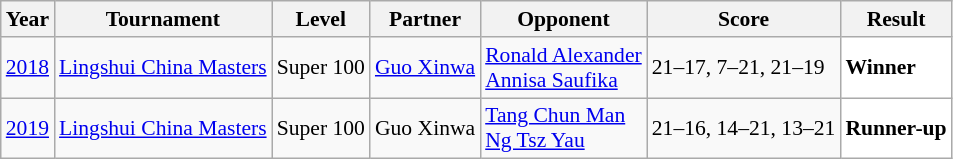<table class="sortable wikitable" style="font-size: 90%;">
<tr>
<th>Year</th>
<th>Tournament</th>
<th>Level</th>
<th>Partner</th>
<th>Opponent</th>
<th>Score</th>
<th>Result</th>
</tr>
<tr>
<td align="center"><a href='#'>2018</a></td>
<td align="left"><a href='#'>Lingshui China Masters</a></td>
<td align="left">Super 100</td>
<td align="left"> <a href='#'>Guo Xinwa</a></td>
<td align="left"> <a href='#'>Ronald Alexander</a><br> <a href='#'>Annisa Saufika</a></td>
<td align="left">21–17, 7–21, 21–19</td>
<td style="text-align:left; background:white"> <strong>Winner</strong></td>
</tr>
<tr>
<td align="center"><a href='#'>2019</a></td>
<td align="left"><a href='#'>Lingshui China Masters</a></td>
<td align="left">Super 100</td>
<td align="left"> Guo Xinwa</td>
<td align="left"> <a href='#'>Tang Chun Man</a><br> <a href='#'>Ng Tsz Yau</a></td>
<td align="left">21–16, 14–21, 13–21</td>
<td style="text-align:left; background:white"> <strong>Runner-up</strong></td>
</tr>
</table>
